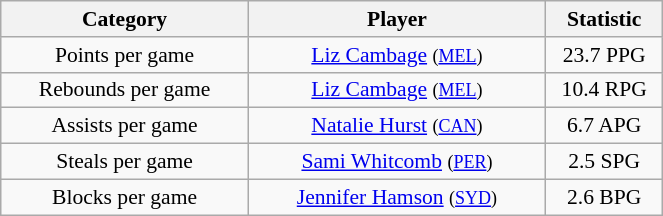<table class="wikitable" style="width: 35%; text-align:center; font-size:90%">
<tr>
<th width=25%>Category</th>
<th width=30%>Player</th>
<th width=10%>Statistic</th>
</tr>
<tr>
<td>Points per game</td>
<td><a href='#'>Liz Cambage</a> <small>(<a href='#'>MEL</a>)</small></td>
<td>23.7 PPG</td>
</tr>
<tr>
<td>Rebounds per game</td>
<td><a href='#'>Liz Cambage</a> <small>(<a href='#'>MEL</a>)</small></td>
<td>10.4 RPG</td>
</tr>
<tr>
<td>Assists per game</td>
<td><a href='#'>Natalie Hurst</a> <small>(<a href='#'>CAN</a>)</small></td>
<td>6.7 APG</td>
</tr>
<tr>
<td>Steals per game</td>
<td><a href='#'>Sami Whitcomb</a> <small>(<a href='#'>PER</a>)</small></td>
<td>2.5 SPG</td>
</tr>
<tr>
<td>Blocks per game</td>
<td><a href='#'>Jennifer Hamson</a> <small>(<a href='#'>SYD</a>)</small></td>
<td>2.6 BPG</td>
</tr>
</table>
